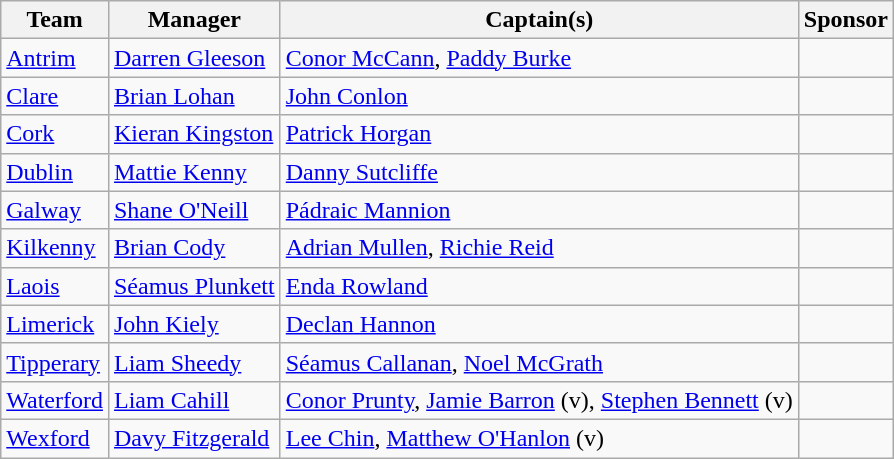<table class="wikitable">
<tr>
<th>Team</th>
<th>Manager</th>
<th>Captain(s)</th>
<th>Sponsor</th>
</tr>
<tr>
<td> <a href='#'>Antrim</a></td>
<td><a href='#'>Darren Gleeson</a></td>
<td><a href='#'>Conor McCann</a>, <a href='#'>Paddy Burke</a></td>
<td></td>
</tr>
<tr>
<td> <a href='#'>Clare</a></td>
<td><a href='#'>Brian Lohan</a></td>
<td><a href='#'>John Conlon</a></td>
<td></td>
</tr>
<tr>
<td> <a href='#'>Cork</a></td>
<td><a href='#'>Kieran Kingston</a></td>
<td><a href='#'>Patrick Horgan</a></td>
<td></td>
</tr>
<tr>
<td> <a href='#'>Dublin</a></td>
<td><a href='#'>Mattie Kenny</a></td>
<td><a href='#'>Danny Sutcliffe</a></td>
<td></td>
</tr>
<tr>
<td> <a href='#'>Galway</a></td>
<td><a href='#'>Shane O'Neill</a></td>
<td><a href='#'>Pádraic Mannion</a></td>
<td></td>
</tr>
<tr>
<td> <a href='#'>Kilkenny</a></td>
<td><a href='#'>Brian Cody</a></td>
<td><a href='#'>Adrian Mullen</a>, <a href='#'>Richie Reid</a></td>
<td></td>
</tr>
<tr>
<td> <a href='#'>Laois</a></td>
<td><a href='#'>Séamus Plunkett</a></td>
<td><a href='#'>Enda Rowland</a></td>
<td></td>
</tr>
<tr>
<td> <a href='#'>Limerick</a></td>
<td><a href='#'>John Kiely</a></td>
<td><a href='#'>Declan Hannon</a></td>
<td></td>
</tr>
<tr>
<td> <a href='#'>Tipperary</a></td>
<td><a href='#'>Liam Sheedy</a></td>
<td><a href='#'>Séamus Callanan</a>, <a href='#'>Noel McGrath</a></td>
<td></td>
</tr>
<tr>
<td> <a href='#'>Waterford</a></td>
<td><a href='#'>Liam Cahill</a></td>
<td><a href='#'>Conor Prunty</a>, <a href='#'>Jamie Barron</a> (v), <a href='#'>Stephen Bennett</a> (v)</td>
<td></td>
</tr>
<tr>
<td> <a href='#'>Wexford</a></td>
<td><a href='#'>Davy Fitzgerald</a></td>
<td><a href='#'>Lee Chin</a>, <a href='#'>Matthew O'Hanlon</a> (v)</td>
<td></td>
</tr>
</table>
